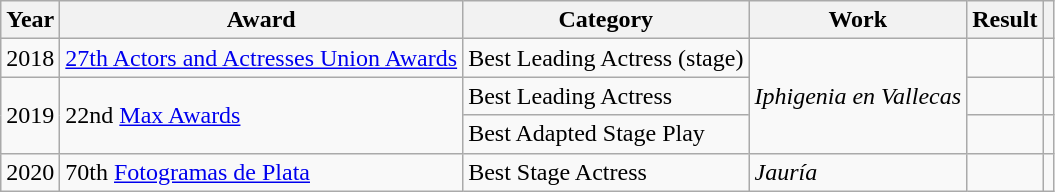<table class="wikitable sortable plainrowheaders">
<tr>
<th>Year</th>
<th>Award</th>
<th>Category</th>
<th>Work</th>
<th>Result</th>
<th scope="col" class="unsortable"></th>
</tr>
<tr>
<td align = "center">2018</td>
<td><a href='#'>27th Actors and Actresses Union Awards</a></td>
<td>Best Leading Actress (stage)</td>
<td rowspan = "3"><em>Iphigenia en Vallecas</em></td>
<td></td>
<td align = "center"></td>
</tr>
<tr>
<td align = "center" rowspan = "2">2019</td>
<td rowspan = "2">22nd <a href='#'>Max Awards</a></td>
<td>Best Leading Actress</td>
<td></td>
<td align = "center"></td>
</tr>
<tr>
<td>Best Adapted Stage Play</td>
<td></td>
<td align = "center"></td>
</tr>
<tr>
<td align = "center">2020</td>
<td>70th <a href='#'>Fotogramas de Plata</a></td>
<td>Best Stage Actress</td>
<td><em>Jauría</em></td>
<td></td>
<td align = "center"></td>
</tr>
</table>
